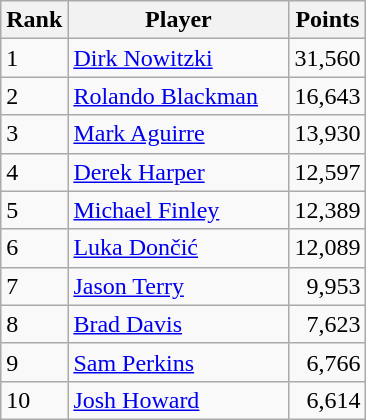<table class="wikitable">
<tr>
<th scope="col">Rank</th>
<th scope="col" width="140px">Player</th>
<th scope="col">Points</th>
</tr>
<tr>
<td>1</td>
<td><a href='#'>Dirk Nowitzki</a></td>
<td align="right">31,560</td>
</tr>
<tr>
<td>2</td>
<td><a href='#'>Rolando Blackman</a></td>
<td align="right">16,643</td>
</tr>
<tr>
<td>3</td>
<td><a href='#'>Mark Aguirre</a></td>
<td align="right">13,930</td>
</tr>
<tr>
<td>4</td>
<td><a href='#'>Derek Harper</a></td>
<td align="right">12,597</td>
</tr>
<tr>
<td>5</td>
<td><a href='#'>Michael Finley</a></td>
<td align="right">12,389</td>
</tr>
<tr>
<td>6</td>
<td><a href='#'>Luka Dončić</a></td>
<td align="right">12,089</td>
</tr>
<tr>
<td>7</td>
<td><a href='#'>Jason Terry</a></td>
<td align="right">9,953</td>
</tr>
<tr>
<td>8</td>
<td><a href='#'>Brad Davis</a></td>
<td align="right">7,623</td>
</tr>
<tr>
<td>9</td>
<td><a href='#'>Sam Perkins</a></td>
<td align="right">6,766</td>
</tr>
<tr>
<td>10</td>
<td><a href='#'>Josh Howard</a></td>
<td align="right">6,614</td>
</tr>
</table>
